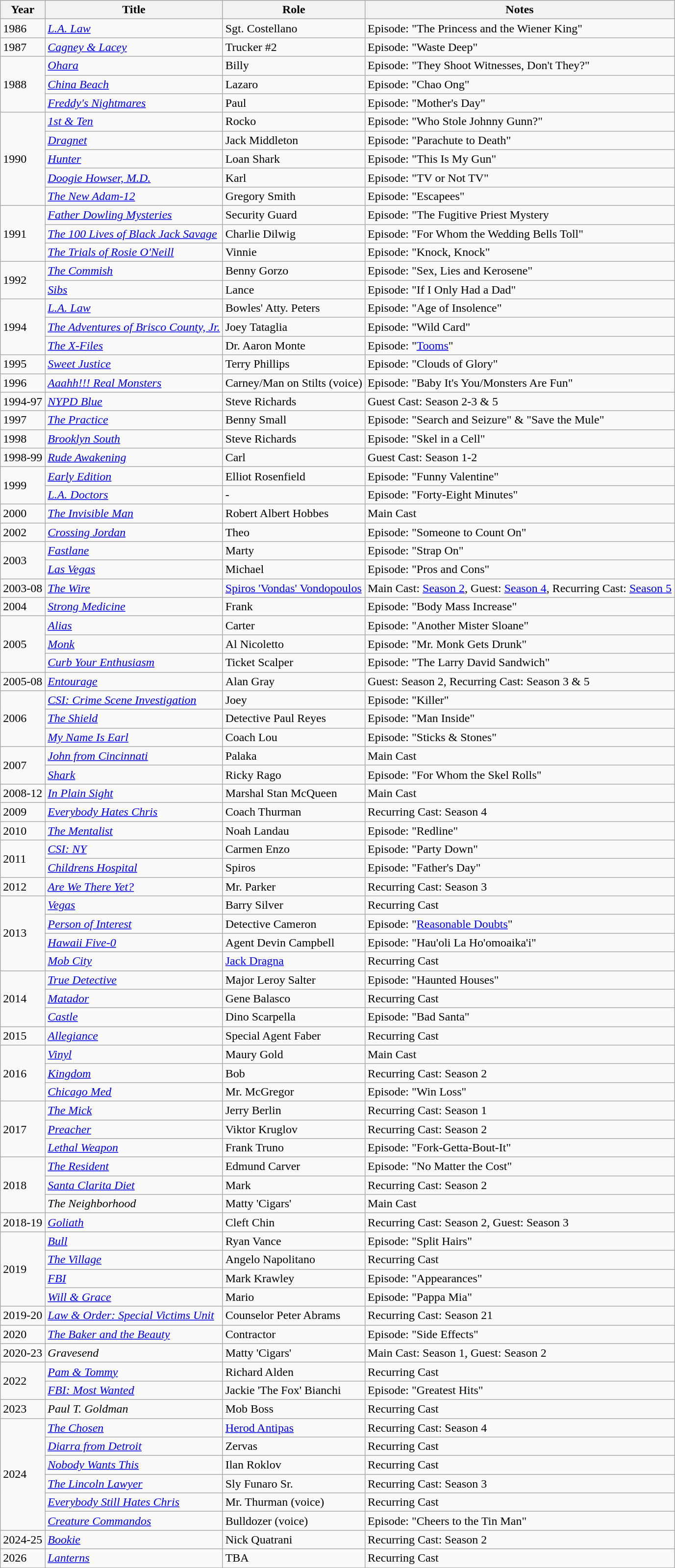<table class="wikitable sortable">
<tr>
<th>Year</th>
<th>Title</th>
<th>Role</th>
<th>Notes</th>
</tr>
<tr>
<td>1986</td>
<td><em><a href='#'>L.A. Law</a></em></td>
<td>Sgt. Costellano</td>
<td>Episode: "The Princess and the Wiener King"</td>
</tr>
<tr>
<td>1987</td>
<td><em><a href='#'>Cagney & Lacey</a></em></td>
<td>Trucker #2</td>
<td>Episode: "Waste Deep"</td>
</tr>
<tr>
<td rowspan="3">1988</td>
<td><em><a href='#'>Ohara</a></em></td>
<td>Billy</td>
<td>Episode: "They Shoot Witnesses, Don't They?"</td>
</tr>
<tr>
<td><em><a href='#'>China Beach</a></em></td>
<td>Lazaro</td>
<td>Episode: "Chao Ong"</td>
</tr>
<tr>
<td><em><a href='#'>Freddy's Nightmares</a></em></td>
<td>Paul</td>
<td>Episode: "Mother's Day"</td>
</tr>
<tr>
<td rowspan="5">1990</td>
<td><em><a href='#'>1st & Ten</a></em></td>
<td>Rocko</td>
<td>Episode: "Who Stole Johnny Gunn?"</td>
</tr>
<tr>
<td><em><a href='#'>Dragnet</a></em></td>
<td>Jack Middleton</td>
<td>Episode: "Parachute to Death"</td>
</tr>
<tr>
<td><em><a href='#'>Hunter</a></em></td>
<td>Loan Shark</td>
<td>Episode: "This Is My Gun"</td>
</tr>
<tr>
<td><em><a href='#'>Doogie Howser, M.D.</a></em></td>
<td>Karl</td>
<td>Episode: "TV or Not TV"</td>
</tr>
<tr>
<td><em><a href='#'>The New Adam-12</a></em></td>
<td>Gregory Smith</td>
<td>Episode: "Escapees"</td>
</tr>
<tr>
<td rowspan="3">1991</td>
<td><em><a href='#'>Father Dowling Mysteries</a></em></td>
<td>Security Guard</td>
<td>Episode: "The Fugitive Priest Mystery</td>
</tr>
<tr>
<td><em><a href='#'>The 100 Lives of Black Jack Savage</a></em></td>
<td>Charlie Dilwig</td>
<td>Episode: "For Whom the Wedding Bells Toll"</td>
</tr>
<tr>
<td><em><a href='#'>The Trials of Rosie O'Neill</a></em></td>
<td>Vinnie</td>
<td>Episode: "Knock, Knock"</td>
</tr>
<tr>
<td rowspan="2">1992</td>
<td><em><a href='#'>The Commish</a></em></td>
<td>Benny Gorzo</td>
<td>Episode: "Sex, Lies and Kerosene"</td>
</tr>
<tr>
<td><em><a href='#'>Sibs</a></em></td>
<td>Lance</td>
<td>Episode: "If I Only Had a Dad"</td>
</tr>
<tr>
<td rowspan="3">1994</td>
<td><em><a href='#'>L.A. Law</a></em></td>
<td>Bowles' Atty. Peters</td>
<td>Episode: "Age of Insolence"</td>
</tr>
<tr>
<td><em><a href='#'>The Adventures of Brisco County, Jr.</a></em></td>
<td>Joey Tataglia</td>
<td>Episode: "Wild Card"</td>
</tr>
<tr>
<td><em><a href='#'>The X-Files</a></em></td>
<td>Dr. Aaron Monte</td>
<td>Episode: "<a href='#'>Tooms</a>"</td>
</tr>
<tr>
<td>1995</td>
<td><em><a href='#'>Sweet Justice</a></em></td>
<td>Terry Phillips</td>
<td>Episode: "Clouds of Glory"</td>
</tr>
<tr>
<td>1996</td>
<td><em><a href='#'>Aaahh!!! Real Monsters</a></em></td>
<td>Carney/Man on Stilts (voice)</td>
<td>Episode: "Baby It's You/Monsters Are Fun"</td>
</tr>
<tr>
<td>1994-97</td>
<td><em><a href='#'>NYPD Blue</a></em></td>
<td>Steve Richards</td>
<td>Guest Cast: Season 2-3 & 5</td>
</tr>
<tr>
<td>1997</td>
<td><em><a href='#'>The Practice</a></em></td>
<td>Benny Small</td>
<td>Episode: "Search and Seizure" & "Save the Mule"</td>
</tr>
<tr>
<td>1998</td>
<td><em><a href='#'>Brooklyn South</a></em></td>
<td>Steve Richards</td>
<td>Episode: "Skel in a Cell"</td>
</tr>
<tr>
<td>1998-99</td>
<td><em><a href='#'>Rude Awakening</a></em></td>
<td>Carl</td>
<td>Guest Cast: Season 1-2</td>
</tr>
<tr>
<td rowspan="2">1999</td>
<td><em><a href='#'>Early Edition</a></em></td>
<td>Elliot Rosenfield</td>
<td>Episode: "Funny Valentine"</td>
</tr>
<tr>
<td><em><a href='#'>L.A. Doctors</a></em></td>
<td>-</td>
<td>Episode: "Forty-Eight Minutes"</td>
</tr>
<tr>
<td>2000</td>
<td><em><a href='#'>The Invisible Man</a></em></td>
<td>Robert Albert Hobbes</td>
<td>Main Cast</td>
</tr>
<tr>
<td>2002</td>
<td><em><a href='#'>Crossing Jordan</a></em></td>
<td>Theo</td>
<td>Episode: "Someone to Count On"</td>
</tr>
<tr>
<td rowspan="2">2003</td>
<td><em><a href='#'>Fastlane</a></em></td>
<td>Marty</td>
<td>Episode: "Strap On"</td>
</tr>
<tr>
<td><em><a href='#'>Las Vegas</a></em></td>
<td>Michael</td>
<td>Episode: "Pros and Cons"</td>
</tr>
<tr>
<td>2003-08</td>
<td><em><a href='#'>The Wire</a></em></td>
<td><a href='#'>Spiros 'Vondas' Vondopoulos</a></td>
<td>Main Cast: <a href='#'>Season 2</a>, Guest: <a href='#'>Season 4</a>, Recurring Cast: <a href='#'>Season 5</a></td>
</tr>
<tr>
<td>2004</td>
<td><em><a href='#'>Strong Medicine</a></em></td>
<td>Frank</td>
<td>Episode: "Body Mass Increase"</td>
</tr>
<tr>
<td rowspan="3">2005</td>
<td><em><a href='#'>Alias</a></em></td>
<td>Carter</td>
<td>Episode: "Another Mister Sloane"</td>
</tr>
<tr>
<td><em><a href='#'>Monk</a></em></td>
<td>Al Nicoletto</td>
<td>Episode: "Mr. Monk Gets Drunk"</td>
</tr>
<tr>
<td><em><a href='#'>Curb Your Enthusiasm</a></em></td>
<td>Ticket Scalper</td>
<td>Episode: "The Larry David Sandwich"</td>
</tr>
<tr>
<td>2005-08</td>
<td><em><a href='#'>Entourage</a></em></td>
<td>Alan Gray</td>
<td>Guest: Season 2, Recurring Cast: Season 3 & 5</td>
</tr>
<tr>
<td rowspan="3">2006</td>
<td><em><a href='#'>CSI: Crime Scene Investigation</a></em></td>
<td>Joey</td>
<td>Episode: "Killer"</td>
</tr>
<tr>
<td><em><a href='#'>The Shield</a></em></td>
<td>Detective Paul Reyes</td>
<td>Episode: "Man Inside"</td>
</tr>
<tr>
<td><em><a href='#'>My Name Is Earl</a></em></td>
<td>Coach Lou</td>
<td>Episode: "Sticks & Stones"</td>
</tr>
<tr>
<td rowspan="2">2007</td>
<td><em><a href='#'>John from Cincinnati</a></em></td>
<td>Palaka</td>
<td>Main Cast</td>
</tr>
<tr>
<td><em><a href='#'>Shark</a></em></td>
<td>Ricky Rago</td>
<td>Episode: "For Whom the Skel Rolls"</td>
</tr>
<tr>
<td>2008-12</td>
<td><em><a href='#'>In Plain Sight</a></em></td>
<td>Marshal Stan McQueen</td>
<td>Main Cast</td>
</tr>
<tr>
<td>2009</td>
<td><em><a href='#'>Everybody Hates Chris</a></em></td>
<td>Coach Thurman</td>
<td>Recurring Cast: Season 4</td>
</tr>
<tr>
<td>2010</td>
<td><em><a href='#'>The Mentalist</a></em></td>
<td>Noah Landau</td>
<td>Episode: "Redline"</td>
</tr>
<tr>
<td rowspan="2">2011</td>
<td><em><a href='#'>CSI: NY</a></em></td>
<td>Carmen Enzo</td>
<td>Episode: "Party Down"</td>
</tr>
<tr>
<td><em><a href='#'>Childrens Hospital</a></em></td>
<td>Spiros</td>
<td>Episode: "Father's Day"</td>
</tr>
<tr>
<td>2012</td>
<td><em><a href='#'>Are We There Yet?</a></em></td>
<td>Mr. Parker</td>
<td>Recurring Cast: Season 3</td>
</tr>
<tr>
<td rowspan="4">2013</td>
<td><em><a href='#'>Vegas</a></em></td>
<td>Barry Silver</td>
<td>Recurring Cast</td>
</tr>
<tr>
<td><em><a href='#'>Person of Interest</a></em></td>
<td>Detective Cameron</td>
<td>Episode: "<a href='#'>Reasonable Doubts</a>"</td>
</tr>
<tr>
<td><em><a href='#'>Hawaii Five-0</a></em></td>
<td>Agent Devin Campbell</td>
<td>Episode: "Hau'oli La Ho'omoaika'i"</td>
</tr>
<tr>
<td><em><a href='#'>Mob City</a></em></td>
<td><a href='#'>Jack Dragna</a></td>
<td>Recurring Cast</td>
</tr>
<tr>
<td rowspan="3">2014</td>
<td><em><a href='#'>True Detective</a></em></td>
<td>Major Leroy Salter</td>
<td>Episode: "Haunted Houses"</td>
</tr>
<tr>
<td><em><a href='#'>Matador</a></em></td>
<td>Gene Balasco</td>
<td>Recurring Cast</td>
</tr>
<tr>
<td><em><a href='#'>Castle</a></em></td>
<td>Dino Scarpella</td>
<td>Episode: "Bad Santa"</td>
</tr>
<tr>
<td>2015</td>
<td><em><a href='#'>Allegiance</a></em></td>
<td>Special Agent Faber</td>
<td>Recurring Cast</td>
</tr>
<tr>
<td rowspan="3">2016</td>
<td><em><a href='#'>Vinyl</a></em></td>
<td>Maury Gold</td>
<td>Main Cast</td>
</tr>
<tr>
<td><em><a href='#'>Kingdom</a></em></td>
<td>Bob</td>
<td>Recurring Cast: Season 2</td>
</tr>
<tr>
<td><em><a href='#'>Chicago Med</a></em></td>
<td>Mr. McGregor</td>
<td>Episode: "Win Loss"</td>
</tr>
<tr>
<td rowspan="3">2017</td>
<td><em><a href='#'>The Mick</a></em></td>
<td>Jerry Berlin</td>
<td>Recurring Cast: Season 1</td>
</tr>
<tr>
<td><em><a href='#'>Preacher</a></em></td>
<td>Viktor Kruglov</td>
<td>Recurring Cast: Season 2</td>
</tr>
<tr>
<td><em><a href='#'>Lethal Weapon</a></em></td>
<td>Frank Truno</td>
<td>Episode: "Fork-Getta-Bout-It"</td>
</tr>
<tr>
<td rowspan="3">2018</td>
<td><em><a href='#'>The Resident</a></em></td>
<td>Edmund Carver</td>
<td>Episode: "No Matter the Cost"</td>
</tr>
<tr>
<td><em><a href='#'>Santa Clarita Diet</a></em></td>
<td>Mark</td>
<td>Recurring Cast: Season 2</td>
</tr>
<tr>
<td><em>The Neighborhood</em></td>
<td>Matty 'Cigars'</td>
<td>Main Cast</td>
</tr>
<tr>
<td>2018-19</td>
<td><em><a href='#'>Goliath</a></em></td>
<td>Cleft Chin</td>
<td>Recurring Cast: Season 2, Guest: Season 3</td>
</tr>
<tr>
<td rowspan="4">2019</td>
<td><em><a href='#'>Bull</a></em></td>
<td>Ryan Vance</td>
<td>Episode: "Split Hairs"</td>
</tr>
<tr>
<td><em><a href='#'>The Village</a></em></td>
<td>Angelo Napolitano</td>
<td>Recurring Cast</td>
</tr>
<tr>
<td><em><a href='#'>FBI</a></em></td>
<td>Mark Krawley</td>
<td>Episode: "Appearances"</td>
</tr>
<tr>
<td><em><a href='#'>Will & Grace</a></em></td>
<td>Mario</td>
<td>Episode: "Pappa Mia"</td>
</tr>
<tr>
<td>2019-20</td>
<td><em><a href='#'>Law & Order: Special Victims Unit</a></em></td>
<td>Counselor Peter Abrams</td>
<td>Recurring Cast: Season 21</td>
</tr>
<tr>
<td>2020</td>
<td><em><a href='#'>The Baker and the Beauty</a></em></td>
<td>Contractor</td>
<td>Episode: "Side Effects"</td>
</tr>
<tr>
<td>2020-23</td>
<td><em>Gravesend</em></td>
<td>Matty 'Cigars'</td>
<td>Main Cast: Season 1, Guest: Season 2</td>
</tr>
<tr>
<td rowspan="2">2022</td>
<td><em><a href='#'>Pam & Tommy</a></em></td>
<td>Richard Alden</td>
<td>Recurring Cast</td>
</tr>
<tr>
<td><em><a href='#'>FBI: Most Wanted</a></em></td>
<td>Jackie 'The Fox' Bianchi</td>
<td>Episode: "Greatest Hits"</td>
</tr>
<tr>
<td>2023</td>
<td><em>Paul T. Goldman</em></td>
<td>Mob Boss</td>
<td>Recurring Cast</td>
</tr>
<tr>
<td rowspan="6">2024</td>
<td><em><a href='#'>The Chosen</a></em></td>
<td><a href='#'>Herod Antipas</a></td>
<td>Recurring Cast: Season 4</td>
</tr>
<tr>
<td><em><a href='#'>Diarra from Detroit</a></em></td>
<td>Zervas</td>
<td>Recurring Cast</td>
</tr>
<tr>
<td><em><a href='#'>Nobody Wants This</a></em></td>
<td>Ilan Roklov</td>
<td>Recurring Cast</td>
</tr>
<tr>
<td><em><a href='#'>The Lincoln Lawyer</a></em></td>
<td>Sly Funaro Sr.</td>
<td>Recurring Cast: Season 3</td>
</tr>
<tr>
<td><em><a href='#'>Everybody Still Hates Chris</a></em></td>
<td>Mr. Thurman (voice)</td>
<td>Recurring Cast</td>
</tr>
<tr>
<td><em><a href='#'>Creature Commandos</a></em></td>
<td>Bulldozer (voice)</td>
<td>Episode: "Cheers to the Tin Man"</td>
</tr>
<tr>
<td>2024-25</td>
<td><em><a href='#'>Bookie</a></em></td>
<td>Nick Quatrani</td>
<td>Recurring Cast: Season 2</td>
</tr>
<tr>
<td>2026</td>
<td><em><a href='#'>Lanterns</a></em></td>
<td>TBA</td>
<td>Recurring Cast</td>
</tr>
</table>
